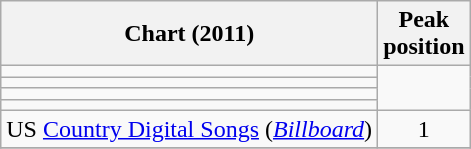<table class="wikitable sortable">
<tr>
<th align="left">Chart (2011)</th>
<th align="center">Peak<br>position</th>
</tr>
<tr>
<td></td>
</tr>
<tr>
<td></td>
</tr>
<tr>
<td></td>
</tr>
<tr>
<td></td>
</tr>
<tr>
<td>US <a href='#'>Country Digital Songs</a> (<em><a href='#'>Billboard</a></em>)</td>
<td style="text-align:center;">1</td>
</tr>
<tr>
</tr>
</table>
